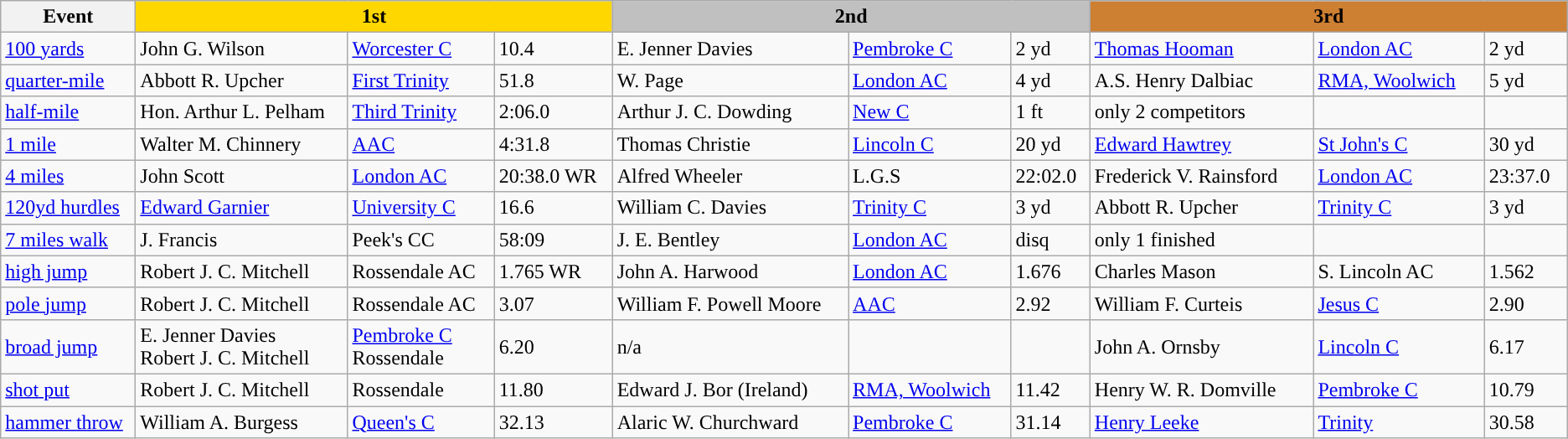<table class="wikitable" style="text-align:left">
<tr>
<th width=100>Event</th>
<th colspan="3" width="380" style="background:gold;">1st</th>
<th colspan="3" width="380" style="background:silver;">2nd</th>
<th colspan="3" width="380" style="background:#CD7F32;">3rd</th>
</tr>
<tr>
<td><a href='#'>100 yards</a></td>
<td>John G. Wilson</td>
<td><a href='#'>Worcester C</a></td>
<td>10.4</td>
<td>E. Jenner Davies</td>
<td><a href='#'>Pembroke C</a></td>
<td>2 yd</td>
<td><a href='#'>Thomas Hooman</a></td>
<td><a href='#'>London AC</a></td>
<td>2 yd</td>
</tr>
<tr>
<td><a href='#'>quarter-mile</a></td>
<td>Abbott R. Upcher</td>
<td><a href='#'>First Trinity</a></td>
<td>51.8</td>
<td>W. Page</td>
<td><a href='#'>London AC</a></td>
<td>4 yd</td>
<td>A.S. Henry Dalbiac</td>
<td><a href='#'>RMA, Woolwich</a></td>
<td>5 yd</td>
</tr>
<tr>
<td><a href='#'>half-mile</a></td>
<td>Hon. Arthur L. Pelham</td>
<td><a href='#'>Third Trinity</a></td>
<td>2:06.0</td>
<td>Arthur J. C. Dowding</td>
<td><a href='#'>New C</a></td>
<td>1 ft</td>
<td>only 2 competitors</td>
<td></td>
<td></td>
</tr>
<tr>
<td><a href='#'>1 mile</a></td>
<td>Walter M. Chinnery</td>
<td><a href='#'>AAC</a></td>
<td>4:31.8</td>
<td>Thomas Christie</td>
<td><a href='#'>Lincoln C</a></td>
<td>20 yd</td>
<td><a href='#'>Edward Hawtrey</a></td>
<td><a href='#'>St John's C</a></td>
<td>30 yd</td>
</tr>
<tr>
<td><a href='#'>4 miles</a></td>
<td>John Scott</td>
<td><a href='#'>London AC</a></td>
<td>20:38.0 WR</td>
<td>Alfred Wheeler</td>
<td>L.G.S</td>
<td>22:02.0</td>
<td>Frederick V. Rainsford</td>
<td><a href='#'>London AC</a></td>
<td>23:37.0</td>
</tr>
<tr>
<td><a href='#'>120yd hurdles</a></td>
<td><a href='#'>Edward Garnier</a></td>
<td><a href='#'>University C</a></td>
<td>16.6</td>
<td>William C. Davies</td>
<td><a href='#'>Trinity C</a></td>
<td>3 yd</td>
<td>Abbott R. Upcher</td>
<td><a href='#'>Trinity C</a></td>
<td>3 yd</td>
</tr>
<tr>
<td><a href='#'>7 miles walk</a></td>
<td>J. Francis</td>
<td>Peek's CC</td>
<td>58:09</td>
<td>J. E. Bentley</td>
<td><a href='#'>London AC</a></td>
<td>disq</td>
<td>only 1 finished</td>
<td></td>
<td></td>
</tr>
<tr>
<td><a href='#'>high jump</a></td>
<td>Robert J. C. Mitchell</td>
<td>Rossendale AC</td>
<td>1.765 WR</td>
<td>John A. Harwood</td>
<td><a href='#'>London AC</a></td>
<td>1.676</td>
<td>Charles Mason</td>
<td>S. Lincoln AC</td>
<td>1.562</td>
</tr>
<tr>
<td><a href='#'>pole jump</a></td>
<td>Robert J. C. Mitchell</td>
<td>Rossendale AC</td>
<td>3.07</td>
<td>William F. Powell Moore</td>
<td><a href='#'>AAC</a></td>
<td>2.92</td>
<td>William F. Curteis</td>
<td><a href='#'>Jesus C</a></td>
<td>2.90</td>
</tr>
<tr>
<td><a href='#'>broad jump</a></td>
<td>E. Jenner Davies<br>Robert J. C. Mitchell</td>
<td><a href='#'>Pembroke C</a> <br>Rossendale</td>
<td>6.20</td>
<td>n/a</td>
<td></td>
<td></td>
<td>John A. Ornsby</td>
<td><a href='#'>Lincoln C</a></td>
<td>6.17</td>
</tr>
<tr>
<td><a href='#'>shot put</a></td>
<td>Robert J. C. Mitchell</td>
<td>Rossendale</td>
<td>11.80</td>
<td>Edward J. Bor (Ireland)</td>
<td><a href='#'>RMA, Woolwich</a></td>
<td>11.42</td>
<td>Henry W. R. Domville</td>
<td><a href='#'>Pembroke C</a></td>
<td>10.79</td>
</tr>
<tr>
<td><a href='#'>hammer throw</a></td>
<td>William A. Burgess</td>
<td><a href='#'>Queen's C</a></td>
<td>32.13</td>
<td>Alaric W. Churchward</td>
<td><a href='#'>Pembroke C</a></td>
<td>31.14</td>
<td><a href='#'>Henry Leeke</a></td>
<td><a href='#'>Trinity</a></td>
<td>30.58</td>
</tr>
</table>
